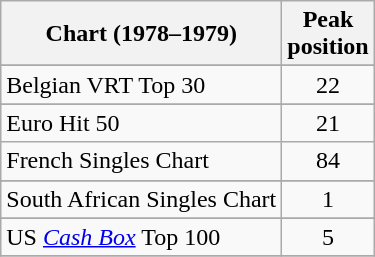<table class="wikitable sortable">
<tr>
<th>Chart (1978–1979)</th>
<th>Peak<br>position</th>
</tr>
<tr>
</tr>
<tr>
<td align="left">Belgian VRT Top 30</td>
<td style="text-align:center;">22</td>
</tr>
<tr>
</tr>
<tr>
</tr>
<tr>
<td align="left">Euro Hit 50</td>
<td style="text-align:center;">21</td>
</tr>
<tr>
<td align="left">French Singles Chart</td>
<td style="text-align:center;">84</td>
</tr>
<tr>
</tr>
<tr>
</tr>
<tr>
<td align="left">South African Singles Chart</td>
<td style="text-align:center;">1</td>
</tr>
<tr>
</tr>
<tr>
</tr>
<tr>
</tr>
<tr>
<td align="left">US <em><a href='#'>Cash Box</a></em> Top 100</td>
<td style="text-align:center;">5</td>
</tr>
<tr>
</tr>
</table>
